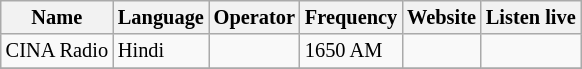<table class="wikitable" style="font-size:85%;">
<tr>
<th>Name</th>
<th>Language</th>
<th>Operator</th>
<th>Frequency</th>
<th>Website</th>
<th>Listen live</th>
</tr>
<tr>
<td>CINA Radio</td>
<td>Hindi</td>
<td></td>
<td>1650 AM</td>
<td></td>
<td></td>
</tr>
<tr>
</tr>
</table>
